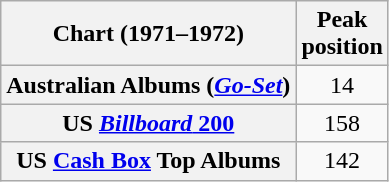<table class="wikitable sortable plainrowheaders">
<tr>
<th>Chart (1971–1972)</th>
<th>Peak<br>position</th>
</tr>
<tr>
<th scope="row">Australian Albums (<em><a href='#'>Go-Set</a></em>)</th>
<td align="center">14</td>
</tr>
<tr>
<th scope="row">US <a href='#'><em>Billboard</em> 200</a></th>
<td align="center">158</td>
</tr>
<tr>
<th scope="row">US <a href='#'>Cash Box</a> Top Albums</th>
<td align="center">142</td>
</tr>
</table>
